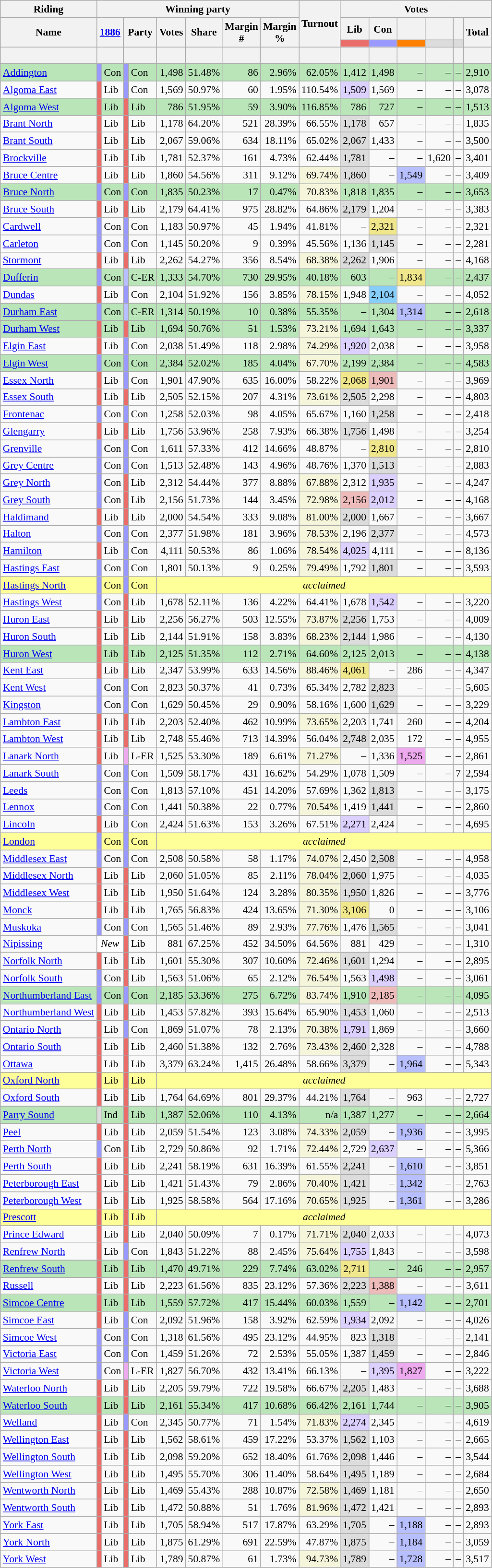<table class="wikitable sortable mw-collapsible" style="text-align:right; font-size:90%">
<tr>
<th scope="col">Riding</th>
<th scope="col" colspan="8">Winning party</th>
<th rowspan="3" scope="col">Turnout</th>
<th scope="col" colspan="6">Votes</th>
</tr>
<tr>
<th rowspan="2" scope="col">Name</th>
<th colspan="2" rowspan="2" scope="col"><strong><a href='#'>1886</a></strong></th>
<th colspan="2" rowspan="2" scope="col">Party</th>
<th rowspan="2" scope="col">Votes</th>
<th rowspan="2" scope="col">Share</th>
<th rowspan="2" scope="col">Margin<br>#</th>
<th rowspan="2" scope="col">Margin<br>%</th>
<th scope="col">Lib</th>
<th scope="col">Con</th>
<th scope="col"></th>
<th scope="col"></th>
<th scope="col"></th>
<th rowspan="2" scope="col">Total</th>
</tr>
<tr>
<th scope="col" style="background-color:#EA6D6A;"></th>
<th scope="col" style="background-color:#9999FF;"></th>
<th scope="col" style="background-color:#FF8000;"></th>
<th scope="col" style="background-color:#DCDCDC;"></th>
<th scope="col" style="background-color:#DCDCDC;"></th>
</tr>
<tr>
<th> </th>
<th colspan="2"></th>
<th colspan="2"></th>
<th></th>
<th></th>
<th></th>
<th></th>
<th></th>
<th></th>
<th></th>
<th></th>
<th></th>
<th></th>
<th></th>
</tr>
<tr style="background-color:#B9E5B9;">
<td style="text-align:left;"><a href='#'>Addington</a></td>
<td style="background-color:#9999FF;"></td>
<td style="text-align:left;">Con</td>
<td style="background-color:#9999FF;"></td>
<td style="text-align:left;">Con</td>
<td>1,498</td>
<td>51.48%</td>
<td>86</td>
<td>2.96%</td>
<td>62.05%</td>
<td>1,412</td>
<td>1,498</td>
<td>–</td>
<td>–</td>
<td>–</td>
<td>2,910</td>
</tr>
<tr>
<td style="text-align:left;"><a href='#'>Algoma East</a></td>
<td style="background-color:#EA6D6A;"></td>
<td style="text-align:left;">Lib</td>
<td style="background-color:#9999FF;"></td>
<td style="text-align:left;">Con</td>
<td>1,569</td>
<td>50.97%</td>
<td>60</td>
<td>1.95%</td>
<td>110.54%</td>
<td style="background-color:#DCD0FF;">1,509</td>
<td>1,569</td>
<td>–</td>
<td>–</td>
<td>–</td>
<td>3,078</td>
</tr>
<tr style="background-color:#B9E5B9;">
<td style="text-align:left;"><a href='#'>Algoma West</a></td>
<td style="background-color:#EA6D6A;"></td>
<td style="text-align:left;">Lib</td>
<td style="background-color:#EA6D6A;"></td>
<td style="text-align:left;">Lib</td>
<td>786</td>
<td>51.95%</td>
<td>59</td>
<td>3.90%</td>
<td>116.85%</td>
<td>786</td>
<td>727</td>
<td>–</td>
<td>–</td>
<td>–</td>
<td>1,513</td>
</tr>
<tr>
<td style="text-align:left;"><a href='#'>Brant North</a></td>
<td style="background-color:#EA6D6A;"></td>
<td style="text-align:left;">Lib</td>
<td style="background-color:#EA6D6A;"></td>
<td style="text-align:left;">Lib</td>
<td>1,178</td>
<td>64.20%</td>
<td>521</td>
<td>28.39%</td>
<td>66.55%</td>
<td style="background-color:#DCDCDC;">1,178</td>
<td>657</td>
<td>–</td>
<td>–</td>
<td>–</td>
<td>1,835</td>
</tr>
<tr>
<td style="text-align:left;"><a href='#'>Brant South</a></td>
<td style="background-color:#EA6D6A;"></td>
<td style="text-align:left;">Lib</td>
<td style="background-color:#EA6D6A;"></td>
<td style="text-align:left;">Lib</td>
<td>2,067</td>
<td>59.06%</td>
<td>634</td>
<td>18.11%</td>
<td>65.02%</td>
<td style="background-color:#DCDCDC;">2,067</td>
<td>1,433</td>
<td>–</td>
<td>–</td>
<td>–</td>
<td>3,500</td>
</tr>
<tr>
<td style="text-align:left;"><a href='#'>Brockville</a></td>
<td style="background-color:#EA6D6A;"></td>
<td style="text-align:left;">Lib</td>
<td style="background-color:#EA6D6A;"></td>
<td style="text-align:left;">Lib</td>
<td>1,781</td>
<td>52.37%</td>
<td>161</td>
<td>4.73%</td>
<td>62.44%</td>
<td style="background-color:#DCDCDC;">1,781</td>
<td>–</td>
<td>–</td>
<td>1,620</td>
<td>–</td>
<td>3,401</td>
</tr>
<tr>
<td style="text-align:left;"><a href='#'>Bruce Centre</a></td>
<td style="background-color:#EA6D6A;"></td>
<td style="text-align:left;">Lib</td>
<td style="background-color:#EA6D6A;"></td>
<td style="text-align:left;">Lib</td>
<td>1,860</td>
<td>54.56%</td>
<td>311</td>
<td>9.12%</td>
<td style="background-color:#F5F5DC;">69.74%</td>
<td style="background-color:#DCDCDC;">1,860</td>
<td>–</td>
<td style="background-color:#B8BFFE;">1,549</td>
<td>–</td>
<td>–</td>
<td>3,409</td>
</tr>
<tr style="background-color:#B9E5B9;">
<td style="text-align:left;"><a href='#'>Bruce North</a></td>
<td style="background-color:#9999FF;"></td>
<td style="text-align:left;">Con</td>
<td style="background-color:#9999FF;"></td>
<td style="text-align:left;">Con</td>
<td>1,835</td>
<td>50.23%</td>
<td>17</td>
<td>0.47%</td>
<td style="background-color:#F5F5DC;">70.83%</td>
<td>1,818</td>
<td>1,835</td>
<td>–</td>
<td>–</td>
<td>–</td>
<td>3,653</td>
</tr>
<tr>
<td style="text-align:left;"><a href='#'>Bruce South</a></td>
<td style="background-color:#EA6D6A;"></td>
<td style="text-align:left;">Lib</td>
<td style="background-color:#EA6D6A;"></td>
<td style="text-align:left;">Lib</td>
<td>2,179</td>
<td>64.41%</td>
<td>975</td>
<td>28.82%</td>
<td>64.86%</td>
<td style="background-color:#DCDCDC;">2,179</td>
<td>1,204</td>
<td>–</td>
<td>–</td>
<td>–</td>
<td>3,383</td>
</tr>
<tr>
<td style="text-align:left;"><a href='#'>Cardwell</a></td>
<td style="background-color:#9999FF;"></td>
<td style="text-align:left;">Con</td>
<td style="background-color:#9999FF;"></td>
<td style="text-align:left;">Con</td>
<td>1,183</td>
<td>50.97%</td>
<td>45</td>
<td>1.94%</td>
<td>41.81%</td>
<td>–</td>
<td style="background-color:#F0E68C;">2,321</td>
<td>–</td>
<td>–</td>
<td>–</td>
<td>2,321</td>
</tr>
<tr>
<td style="text-align:left;"><a href='#'>Carleton</a></td>
<td style="background-color:#9999FF;"></td>
<td style="text-align:left;">Con</td>
<td style="background-color:#9999FF;"></td>
<td style="text-align:left;">Con</td>
<td>1,145</td>
<td>50.20%</td>
<td>9</td>
<td>0.39%</td>
<td>45.56%</td>
<td>1,136</td>
<td style="background-color:#DCDCDC;">1,145</td>
<td>–</td>
<td>–</td>
<td>–</td>
<td>2,281</td>
</tr>
<tr>
<td style="text-align:left;"><a href='#'>Stormont</a></td>
<td style="background-color:#EA6D6A;"></td>
<td style="text-align:left;">Lib</td>
<td style="background-color:#EA6D6A;"></td>
<td style="text-align:left;">Lib</td>
<td>2,262</td>
<td>54.27%</td>
<td>356</td>
<td>8.54%</td>
<td style="background-color:#F5F5DC;">68.38%</td>
<td style="background-color:#DCDCDC;">2,262</td>
<td>1,906</td>
<td>–</td>
<td>–</td>
<td>–</td>
<td>4,168</td>
</tr>
<tr style="background-color:#B9E5B9;">
<td style="text-align:left;"><a href='#'>Dufferin</a></td>
<td style="background-color:#9999FF;"></td>
<td style="text-align:left;">Con</td>
<td style="background-color:#B8BFFE;"></td>
<td style="text-align:left;">C-ER</td>
<td>1,333</td>
<td>54.70%</td>
<td>730</td>
<td>29.95%</td>
<td>40.18%</td>
<td>603</td>
<td>–</td>
<td style="background-color:#F0E68C;">1,834</td>
<td>–</td>
<td>–</td>
<td>2,437</td>
</tr>
<tr>
<td style="text-align:left;"><a href='#'>Dundas</a></td>
<td style="background-color:#EA6D6A;"></td>
<td style="text-align:left;">Lib</td>
<td style="background-color:#9999FF;"></td>
<td style="text-align:left;">Con</td>
<td>2,104</td>
<td>51.92%</td>
<td>156</td>
<td>3.85%</td>
<td style="background-color:#F5F5DC;">78.15%</td>
<td>1,948</td>
<td style="background-color:#87CEFA;">2,104</td>
<td>–</td>
<td>–</td>
<td>–</td>
<td>4,052</td>
</tr>
<tr style="background-color:#B9E5B9;">
<td style="text-align:left;"><a href='#'>Durham East</a></td>
<td style="background-color:#9999FF;"></td>
<td style="text-align:left;">Con</td>
<td style="background-color:#B8BFFE;"></td>
<td style="text-align:left;">C-ER</td>
<td>1,314</td>
<td>50.19%</td>
<td>10</td>
<td>0.38%</td>
<td>55.35%</td>
<td>–</td>
<td>1,304</td>
<td style="background-color:#B8BFFE;">1,314</td>
<td>–</td>
<td>–</td>
<td>2,618</td>
</tr>
<tr style="background-color:#B9E5B9;">
<td style="text-align:left;"><a href='#'>Durham West</a></td>
<td style="background-color:#EA6D6A;"></td>
<td style="text-align:left;">Lib</td>
<td style="background-color:#EA6D6A;"></td>
<td style="text-align:left;">Lib</td>
<td>1,694</td>
<td>50.76%</td>
<td>51</td>
<td>1.53%</td>
<td style="background-color:#F5F5DC;">73.21%</td>
<td>1,694</td>
<td>1,643</td>
<td>–</td>
<td>–</td>
<td>–</td>
<td>3,337</td>
</tr>
<tr>
<td style="text-align:left;"><a href='#'>Elgin East</a></td>
<td style="background-color:#EA6D6A;"></td>
<td style="text-align:left;">Lib</td>
<td style="background-color:#9999FF;"></td>
<td style="text-align:left;">Con</td>
<td>2,038</td>
<td>51.49%</td>
<td>118</td>
<td>2.98%</td>
<td style="background-color:#F5F5DC;">74.29%</td>
<td style="background-color:#DCD0FF;">1,920</td>
<td>2,038</td>
<td>–</td>
<td>–</td>
<td>–</td>
<td>3,958</td>
</tr>
<tr style="background-color:#B9E5B9;">
<td style="text-align:left;"><a href='#'>Elgin West</a></td>
<td style="background-color:#9999FF;"></td>
<td style="text-align:left;">Con</td>
<td style="background-color:#9999FF;"></td>
<td style="text-align:left;">Con</td>
<td>2,384</td>
<td>52.02%</td>
<td>185</td>
<td>4.04%</td>
<td style="background-color:#F5F5DC;">67.70%</td>
<td>2,199</td>
<td>2,384</td>
<td>–</td>
<td>–</td>
<td>–</td>
<td>4,583</td>
</tr>
<tr>
<td style="text-align:left;"><a href='#'>Essex North</a></td>
<td style="background-color:#EA6D6A;"></td>
<td style="text-align:left;">Lib</td>
<td style="background-color:#9999FF;"></td>
<td style="text-align:left;">Con</td>
<td>1,901</td>
<td>47.90%</td>
<td>635</td>
<td>16.00%</td>
<td>58.22%</td>
<td style="background-color:#F0E68C;">2,068</td>
<td style="background-color:#EEBBBB;">1,901</td>
<td>–</td>
<td>–</td>
<td>–</td>
<td>3,969</td>
</tr>
<tr>
<td style="text-align:left;"><a href='#'>Essex South</a></td>
<td style="background-color:#EA6D6A;"></td>
<td style="text-align:left;">Lib</td>
<td style="background-color:#EA6D6A;"></td>
<td style="text-align:left;">Lib</td>
<td>2,505</td>
<td>52.15%</td>
<td>207</td>
<td>4.31%</td>
<td style="background-color:#F5F5DC;">73.61%</td>
<td style="background-color:#DCDCDC;">2,505</td>
<td>2,298</td>
<td>–</td>
<td>–</td>
<td>–</td>
<td>4,803</td>
</tr>
<tr>
<td style="text-align:left;"><a href='#'>Frontenac</a></td>
<td style="background-color:#9999FF;"></td>
<td style="text-align:left;">Con</td>
<td style="background-color:#9999FF;"></td>
<td style="text-align:left;">Con</td>
<td>1,258</td>
<td>52.03%</td>
<td>98</td>
<td>4.05%</td>
<td>65.67%</td>
<td>1,160</td>
<td style="background-color:#DCDCDC;">1,258</td>
<td>–</td>
<td>–</td>
<td>–</td>
<td>2,418</td>
</tr>
<tr>
<td style="text-align:left;"><a href='#'>Glengarry</a></td>
<td style="background-color:#EA6D6A;"></td>
<td style="text-align:left;">Lib</td>
<td style="background-color:#EA6D6A;"></td>
<td style="text-align:left;">Lib</td>
<td>1,756</td>
<td>53.96%</td>
<td>258</td>
<td>7.93%</td>
<td>66.38%</td>
<td style="background-color:#DCDCDC;">1,756</td>
<td>1,498</td>
<td>–</td>
<td>–</td>
<td>–</td>
<td>3,254</td>
</tr>
<tr>
<td style="text-align:left;"><a href='#'>Grenville</a></td>
<td style="background-color:#9999FF;"></td>
<td style="text-align:left;">Con</td>
<td style="background-color:#9999FF;"></td>
<td style="text-align:left;">Con</td>
<td>1,611</td>
<td>57.33%</td>
<td>412</td>
<td>14.66%</td>
<td>48.87%</td>
<td>–</td>
<td style="background-color:#F0E68C;">2,810</td>
<td>–</td>
<td>–</td>
<td>–</td>
<td>2,810</td>
</tr>
<tr>
<td style="text-align:left;"><a href='#'>Grey Centre</a></td>
<td style="background-color:#9999FF;"></td>
<td style="text-align:left;">Con</td>
<td style="background-color:#9999FF;"></td>
<td style="text-align:left;">Con</td>
<td>1,513</td>
<td>52.48%</td>
<td>143</td>
<td>4.96%</td>
<td>48.76%</td>
<td>1,370</td>
<td style="background-color:#DCDCDC;">1,513</td>
<td>–</td>
<td>–</td>
<td>–</td>
<td>2,883</td>
</tr>
<tr>
<td style="text-align:left;"><a href='#'>Grey North</a></td>
<td style="background-color:#9999FF;"></td>
<td style="text-align:left;">Con</td>
<td style="background-color:#EA6D6A;"></td>
<td style="text-align:left;">Lib</td>
<td>2,312</td>
<td>54.44%</td>
<td>377</td>
<td>8.88%</td>
<td style="background-color:#F5F5DC;">67.88%</td>
<td>2,312</td>
<td style="background-color:#DCD0FF;">1,935</td>
<td>–</td>
<td>–</td>
<td>–</td>
<td>4,247</td>
</tr>
<tr>
<td style="text-align:left;"><a href='#'>Grey South</a></td>
<td style="background-color:#9999FF;"></td>
<td style="text-align:left;">Con</td>
<td style="background-color:#EA6D6A;"></td>
<td style="text-align:left;">Lib</td>
<td>2,156</td>
<td>51.73%</td>
<td>144</td>
<td>3.45%</td>
<td style="background-color:#F5F5DC;">72.98%</td>
<td style="background-color:#EEBBBB;">2,156</td>
<td style="background-color:#DCD0FF;">2,012</td>
<td>–</td>
<td>–</td>
<td>–</td>
<td>4,168</td>
</tr>
<tr>
<td style="text-align:left;"><a href='#'>Haldimand</a></td>
<td style="background-color:#EA6D6A;"></td>
<td style="text-align:left;">Lib</td>
<td style="background-color:#EA6D6A;"></td>
<td style="text-align:left;">Lib</td>
<td>2,000</td>
<td>54.54%</td>
<td>333</td>
<td>9.08%</td>
<td style="background-color:#F5F5DC;">81.00%</td>
<td style="background-color:#DCDCDC;">2,000</td>
<td>1,667</td>
<td>–</td>
<td>–</td>
<td>–</td>
<td>3,667</td>
</tr>
<tr>
<td style="text-align:left;"><a href='#'>Halton</a></td>
<td style="background-color:#9999FF;"></td>
<td style="text-align:left;">Con</td>
<td style="background-color:#9999FF;"></td>
<td style="text-align:left;">Con</td>
<td>2,377</td>
<td>51.98%</td>
<td>181</td>
<td>3.96%</td>
<td style="background-color:#F5F5DC;">78.53%</td>
<td>2,196</td>
<td style="background-color:#DCDCDC;">2,377</td>
<td>–</td>
<td>–</td>
<td>–</td>
<td>4,573</td>
</tr>
<tr>
<td style="text-align:left;"><a href='#'>Hamilton</a></td>
<td style="background-color:#EA6D6A;"></td>
<td style="text-align:left;">Lib</td>
<td style="background-color:#9999FF;"></td>
<td style="text-align:left;">Con</td>
<td>4,111</td>
<td>50.53%</td>
<td>86</td>
<td>1.06%</td>
<td style="background-color:#F5F5DC;">78.54%</td>
<td style="background-color:#DCD0FF;">4,025</td>
<td>4,111</td>
<td>–</td>
<td>–</td>
<td>–</td>
<td>8,136</td>
</tr>
<tr>
<td style="text-align:left;"><a href='#'>Hastings East</a></td>
<td style="background-color:#9999FF;"></td>
<td style="text-align:left;">Con</td>
<td style="background-color:#9999FF;"></td>
<td style="text-align:left;">Con</td>
<td>1,801</td>
<td>50.13%</td>
<td>9</td>
<td>0.25%</td>
<td style="background-color:#F5F5DC;">79.49%</td>
<td>1,792</td>
<td style="background-color:#DCDCDC;">1,801</td>
<td>–</td>
<td>–</td>
<td>–</td>
<td>3,593</td>
</tr>
<tr style="background-color:#FFFF99;">
<td style="text-align:left;"><a href='#'>Hastings North</a></td>
<td style="background-color:#9999FF;"></td>
<td style="text-align:left;">Con</td>
<td style="background-color:#9999FF;"></td>
<td style="text-align:left;">Con</td>
<td colspan="11" style="text-align:center;"><em>acclaimed</em></td>
</tr>
<tr>
<td style="text-align:left;"><a href='#'>Hastings West</a></td>
<td style="background-color:#9999FF;"></td>
<td style="text-align:left;">Con</td>
<td style="background-color:#EA6D6A;"></td>
<td style="text-align:left;">Lib</td>
<td>1,678</td>
<td>52.11%</td>
<td>136</td>
<td>4.22%</td>
<td>64.41%</td>
<td>1,678</td>
<td style="background-color:#DCD0FF;">1,542</td>
<td>–</td>
<td>–</td>
<td>–</td>
<td>3,220</td>
</tr>
<tr>
<td style="text-align:left;"><a href='#'>Huron East</a></td>
<td style="background-color:#EA6D6A;"></td>
<td style="text-align:left;">Lib</td>
<td style="background-color:#EA6D6A;"></td>
<td style="text-align:left;">Lib</td>
<td>2,256</td>
<td>56.27%</td>
<td>503</td>
<td>12.55%</td>
<td style="background-color:#F5F5DC;">73.87%</td>
<td style="background-color:#DCDCDC;">2,256</td>
<td>1,753</td>
<td>–</td>
<td>–</td>
<td>–</td>
<td>4,009</td>
</tr>
<tr>
<td style="text-align:left;"><a href='#'>Huron South</a></td>
<td style="background-color:#EA6D6A;"></td>
<td style="text-align:left;">Lib</td>
<td style="background-color:#EA6D6A;"></td>
<td style="text-align:left;">Lib</td>
<td>2,144</td>
<td>51.91%</td>
<td>158</td>
<td>3.83%</td>
<td style="background-color:#F5F5DC;">68.23%</td>
<td style="background-color:#DCDCDC;">2,144</td>
<td>1,986</td>
<td>–</td>
<td>–</td>
<td>–</td>
<td>4,130</td>
</tr>
<tr style="background-color:#B9E5B9;">
<td style="text-align:left;"><a href='#'>Huron West</a></td>
<td style="background-color:#EA6D6A;"></td>
<td style="text-align:left;">Lib</td>
<td style="background-color:#EA6D6A;"></td>
<td style="text-align:left;">Lib</td>
<td>2,125</td>
<td>51.35%</td>
<td>112</td>
<td>2.71%</td>
<td>64.60%</td>
<td>2,125</td>
<td>2,013</td>
<td>–</td>
<td>–</td>
<td>–</td>
<td>4,138</td>
</tr>
<tr>
<td style="text-align:left;"><a href='#'>Kent East</a></td>
<td style="background-color:#EA6D6A;"></td>
<td style="text-align:left;">Lib</td>
<td style="background-color:#EA6D6A;"></td>
<td style="text-align:left;">Lib</td>
<td>2,347</td>
<td>53.99%</td>
<td>633</td>
<td>14.56%</td>
<td style="background-color:#F5F5DC;">88.46%</td>
<td style="background-color:#F0E68C;">4,061</td>
<td>–</td>
<td>286</td>
<td>–</td>
<td>–</td>
<td>4,347</td>
</tr>
<tr>
<td style="text-align:left;"><a href='#'>Kent West</a></td>
<td style="background-color:#9999FF;"></td>
<td style="text-align:left;">Con</td>
<td style="background-color:#9999FF;"></td>
<td style="text-align:left;">Con</td>
<td>2,823</td>
<td>50.37%</td>
<td>41</td>
<td>0.73%</td>
<td>65.34%</td>
<td>2,782</td>
<td style="background-color:#DCDCDC;">2,823</td>
<td>–</td>
<td>–</td>
<td>–</td>
<td>5,605</td>
</tr>
<tr>
<td style="text-align:left;"><a href='#'>Kingston</a></td>
<td style="background-color:#9999FF;"></td>
<td style="text-align:left;">Con</td>
<td style="background-color:#9999FF;"></td>
<td style="text-align:left;">Con</td>
<td>1,629</td>
<td>50.45%</td>
<td>29</td>
<td>0.90%</td>
<td>58.16%</td>
<td>1,600</td>
<td style="background-color:#DCDCDC;">1,629</td>
<td>–</td>
<td>–</td>
<td>–</td>
<td>3,229</td>
</tr>
<tr>
<td style="text-align:left;"><a href='#'>Lambton East</a></td>
<td style="background-color:#EA6D6A;"></td>
<td style="text-align:left;">Lib</td>
<td style="background-color:#EA6D6A;"></td>
<td style="text-align:left;">Lib</td>
<td>2,203</td>
<td>52.40%</td>
<td>462</td>
<td>10.99%</td>
<td style="background-color:#F5F5DC;">73.65%</td>
<td>2,203</td>
<td>1,741</td>
<td>260</td>
<td>–</td>
<td>–</td>
<td>4,204</td>
</tr>
<tr>
<td style="text-align:left;"><a href='#'>Lambton West</a></td>
<td style="background-color:#EA6D6A;"></td>
<td style="text-align:left;">Lib</td>
<td style="background-color:#EA6D6A;"></td>
<td style="text-align:left;">Lib</td>
<td>2,748</td>
<td>55.46%</td>
<td>713</td>
<td>14.39%</td>
<td>56.04%</td>
<td style="background-color:#DCDCDC;">2,748</td>
<td>2,035</td>
<td>172</td>
<td>–</td>
<td>–</td>
<td>4,955</td>
</tr>
<tr>
<td style="text-align:left;"><a href='#'>Lanark North</a></td>
<td style="background-color:#EA6D6A;"></td>
<td style="text-align:left;">Lib</td>
<td style="background-color:#EEAAEE;"></td>
<td style="text-align:left;">L-ER</td>
<td>1,525</td>
<td>53.30%</td>
<td>189</td>
<td>6.61%</td>
<td style="background-color:#F5F5DC;">71.27%</td>
<td>–</td>
<td>1,336</td>
<td style="background-color:#EEAAEE;">1,525</td>
<td>–</td>
<td>–</td>
<td>2,861</td>
</tr>
<tr>
<td style="text-align:left;"><a href='#'>Lanark South</a></td>
<td style="background-color:#9999FF;"></td>
<td style="text-align:left;">Con</td>
<td style="background-color:#9999FF;"></td>
<td style="text-align:left;">Con</td>
<td>1,509</td>
<td>58.17%</td>
<td>431</td>
<td>16.62%</td>
<td>54.29%</td>
<td>1,078</td>
<td>1,509</td>
<td>–</td>
<td>–</td>
<td>7</td>
<td>2,594</td>
</tr>
<tr>
<td style="text-align:left;"><a href='#'>Leeds</a></td>
<td style="background-color:#9999FF;"></td>
<td style="text-align:left;">Con</td>
<td style="background-color:#9999FF;"></td>
<td style="text-align:left;">Con</td>
<td>1,813</td>
<td>57.10%</td>
<td>451</td>
<td>14.20%</td>
<td>57.69%</td>
<td>1,362</td>
<td style="background-color:#DCDCDC;">1,813</td>
<td>–</td>
<td>–</td>
<td>–</td>
<td>3,175</td>
</tr>
<tr>
<td style="text-align:left;"><a href='#'>Lennox</a></td>
<td style="background-color:#9999FF;"></td>
<td style="text-align:left;">Con</td>
<td style="background-color:#9999FF;"></td>
<td style="text-align:left;">Con</td>
<td>1,441</td>
<td>50.38%</td>
<td>22</td>
<td>0.77%</td>
<td style="background-color:#F5F5DC;">70.54%</td>
<td>1,419</td>
<td style="background-color:#DCDCDC;">1,441</td>
<td>–</td>
<td>–</td>
<td>–</td>
<td>2,860</td>
</tr>
<tr>
<td style="text-align:left;"><a href='#'>Lincoln</a></td>
<td style="background-color:#EA6D6A;"></td>
<td style="text-align:left;">Lib</td>
<td style="background-color:#9999FF;"></td>
<td style="text-align:left;">Con</td>
<td>2,424</td>
<td>51.63%</td>
<td>153</td>
<td>3.26%</td>
<td>67.51%</td>
<td style="background-color:#DCD0FF;">2,271</td>
<td>2,424</td>
<td>–</td>
<td>–</td>
<td>–</td>
<td>4,695</td>
</tr>
<tr style="background-color:#FFFF99;">
<td style="text-align:left;"><a href='#'>London</a></td>
<td style="background-color:#9999FF;"></td>
<td style="text-align:left;">Con</td>
<td style="background-color:#9999FF;"></td>
<td style="text-align:left;">Con</td>
<td colspan="11" style="text-align:center;"><em>acclaimed</em></td>
</tr>
<tr>
<td style="text-align:left;"><a href='#'>Middlesex East</a></td>
<td style="background-color:#9999FF;"></td>
<td style="text-align:left;">Con</td>
<td style="background-color:#9999FF;"></td>
<td style="text-align:left;">Con</td>
<td>2,508</td>
<td>50.58%</td>
<td>58</td>
<td>1.17%</td>
<td style="background-color:#F5F5DC;">74.07%</td>
<td>2,450</td>
<td style="background-color:#DCDCDC;">2,508</td>
<td>–</td>
<td>–</td>
<td>–</td>
<td>4,958</td>
</tr>
<tr>
<td style="text-align:left;"><a href='#'>Middlesex North</a></td>
<td style="background-color:#EA6D6A;"></td>
<td style="text-align:left;">Lib</td>
<td style="background-color:#EA6D6A;"></td>
<td style="text-align:left;">Lib</td>
<td>2,060</td>
<td>51.05%</td>
<td>85</td>
<td>2.11%</td>
<td style="background-color:#F5F5DC;">78.04%</td>
<td style="background-color:#DCDCDC;">2,060</td>
<td>1,975</td>
<td>–</td>
<td>–</td>
<td>–</td>
<td>4,035</td>
</tr>
<tr>
<td style="text-align:left;"><a href='#'>Middlesex West</a></td>
<td style="background-color:#EA6D6A;"></td>
<td style="text-align:left;">Lib</td>
<td style="background-color:#EA6D6A;"></td>
<td style="text-align:left;">Lib</td>
<td>1,950</td>
<td>51.64%</td>
<td>124</td>
<td>3.28%</td>
<td style="background-color:#F5F5DC;">80.35%</td>
<td style="background-color:#DCDCDC;">1,950</td>
<td>1,826</td>
<td>–</td>
<td>–</td>
<td>–</td>
<td>3,776</td>
</tr>
<tr>
<td style="text-align:left;"><a href='#'>Monck</a></td>
<td style="background-color:#EA6D6A;"></td>
<td style="text-align:left;">Lib</td>
<td style="background-color:#EA6D6A;"></td>
<td style="text-align:left;">Lib</td>
<td>1,765</td>
<td>56.83%</td>
<td>424</td>
<td>13.65%</td>
<td style="background-color:#F5F5DC;">71.30%</td>
<td style="background-color:#F0E68C;">3,106</td>
<td>0</td>
<td>–</td>
<td>–</td>
<td>–</td>
<td>3,106</td>
</tr>
<tr>
<td style="text-align:left;"><a href='#'>Muskoka</a></td>
<td style="background-color:#9999FF;"></td>
<td style="text-align:left;">Con</td>
<td style="background-color:#9999FF;"></td>
<td style="text-align:left;">Con</td>
<td>1,565</td>
<td>51.46%</td>
<td>89</td>
<td>2.93%</td>
<td style="background-color:#F5F5DC;">77.76%</td>
<td>1,476</td>
<td style="background-color:#DCDCDC;">1,565</td>
<td>–</td>
<td>–</td>
<td>–</td>
<td>3,041</td>
</tr>
<tr>
<td style="text-align:left;"><a href='#'>Nipissing</a></td>
<td colspan="2" style="background-color:#FFFFFF; text-align:center;"><em>New</em></td>
<td style="background-color:#EA6D6A;"></td>
<td style="text-align:left;">Lib</td>
<td>881</td>
<td>67.25%</td>
<td>452</td>
<td>34.50%</td>
<td>64.56%</td>
<td>881</td>
<td>429</td>
<td>–</td>
<td>–</td>
<td>–</td>
<td>1,310</td>
</tr>
<tr>
<td style="text-align:left;"><a href='#'>Norfolk North</a></td>
<td style="background-color:#EA6D6A;"></td>
<td style="text-align:left;">Lib</td>
<td style="background-color:#EA6D6A;"></td>
<td style="text-align:left;">Lib</td>
<td>1,601</td>
<td>55.30%</td>
<td>307</td>
<td>10.60%</td>
<td style="background-color:#F5F5DC;">72.46%</td>
<td style="background-color:#DCDCDC;">1,601</td>
<td>1,294</td>
<td>–</td>
<td>–</td>
<td>–</td>
<td>2,895</td>
</tr>
<tr>
<td style="text-align:left;"><a href='#'>Norfolk South</a></td>
<td style="background-color:#9999FF;"></td>
<td style="text-align:left;">Con</td>
<td style="background-color:#EA6D6A;"></td>
<td style="text-align:left;">Lib</td>
<td>1,563</td>
<td>51.06%</td>
<td>65</td>
<td>2.12%</td>
<td style="background-color:#F5F5DC;">76.54%</td>
<td>1,563</td>
<td style="background-color:#DCD0FF;">1,498</td>
<td>–</td>
<td>–</td>
<td>–</td>
<td>3,061</td>
</tr>
<tr style="background-color:#B9E5B9;">
<td style="text-align:left;"><a href='#'>Northumberland East</a></td>
<td style="background-color:#9999FF;"></td>
<td style="text-align:left;">Con</td>
<td style="background-color:#9999FF;"></td>
<td style="text-align:left;">Con</td>
<td>2,185</td>
<td>53.36%</td>
<td>275</td>
<td>6.72%</td>
<td style="background-color:#F5F5DC;">83.74%</td>
<td>1,910</td>
<td style="background-color:#EEBBBB;">2,185</td>
<td>–</td>
<td>–</td>
<td>–</td>
<td>4,095</td>
</tr>
<tr>
<td style="text-align:left;"><a href='#'>Northumberland West</a></td>
<td style="background-color:#EA6D6A;"></td>
<td style="text-align:left;">Lib</td>
<td style="background-color:#EA6D6A;"></td>
<td style="text-align:left;">Lib</td>
<td>1,453</td>
<td>57.82%</td>
<td>393</td>
<td>15.64%</td>
<td>65.90%</td>
<td style="background-color:#DCDCDC;">1,453</td>
<td>1,060</td>
<td>–</td>
<td>–</td>
<td>–</td>
<td>2,513</td>
</tr>
<tr>
<td style="text-align:left;"><a href='#'>Ontario North</a></td>
<td style="background-color:#EA6D6A;"></td>
<td style="text-align:left;">Lib</td>
<td style="background-color:#9999FF;"></td>
<td style="text-align:left;">Con</td>
<td>1,869</td>
<td>51.07%</td>
<td>78</td>
<td>2.13%</td>
<td style="background-color:#F5F5DC;">70.38%</td>
<td style="background-color:#DCD0FF;">1,791</td>
<td>1,869</td>
<td>–</td>
<td>–</td>
<td>–</td>
<td>3,660</td>
</tr>
<tr>
<td style="text-align:left;"><a href='#'>Ontario South</a></td>
<td style="background-color:#EA6D6A;"></td>
<td style="text-align:left;">Lib</td>
<td style="background-color:#EA6D6A;"></td>
<td style="text-align:left;">Lib</td>
<td>2,460</td>
<td>51.38%</td>
<td>132</td>
<td>2.76%</td>
<td style="background-color:#F5F5DC;">73.43%</td>
<td style="background-color:#DCDCDC;">2,460</td>
<td>2,328</td>
<td>–</td>
<td>–</td>
<td>–</td>
<td>4,788</td>
</tr>
<tr>
<td style="text-align:left;"><a href='#'>Ottawa</a></td>
<td style="background-color:#EA6D6A;"></td>
<td style="text-align:left;">Lib</td>
<td style="background-color:#EA6D6A;"></td>
<td style="text-align:left;">Lib</td>
<td>3,379</td>
<td>63.24%</td>
<td>1,415</td>
<td>26.48%</td>
<td>58.66%</td>
<td style="background-color:#DCDCDC;">3,379</td>
<td>–</td>
<td style="background-color:#B8BFFE;">1,964</td>
<td>–</td>
<td>–</td>
<td>5,343</td>
</tr>
<tr style="background-color:#FFFF99;">
<td style="text-align:left;"><a href='#'>Oxford North</a></td>
<td style="background-color:#EA6D6A;"></td>
<td style="text-align:left;">Lib</td>
<td style="background-color:#EA6D6A;"></td>
<td style="text-align:left;">Lib</td>
<td colspan="11" style="text-align:center;"><em>acclaimed</em></td>
</tr>
<tr>
<td style="text-align:left;"><a href='#'>Oxford South</a></td>
<td style="background-color:#EA6D6A;"></td>
<td style="text-align:left;">Lib</td>
<td style="background-color:#EA6D6A;"></td>
<td style="text-align:left;">Lib</td>
<td>1,764</td>
<td>64.69%</td>
<td>801</td>
<td>29.37%</td>
<td>44.21%</td>
<td style="background-color:#DCDCDC;">1,764</td>
<td>–</td>
<td>963</td>
<td>–</td>
<td>–</td>
<td>2,727</td>
</tr>
<tr style="background-color:#B9E5B9;">
<td style="text-align:left;"><a href='#'>Parry Sound</a></td>
<td style="background-color:#DCDCDC;"></td>
<td style="text-align:left;">Ind</td>
<td style="background-color:#EA6D6A;"></td>
<td style="text-align:left;">Lib</td>
<td>1,387</td>
<td>52.06%</td>
<td>110</td>
<td>4.13%</td>
<td>n/a</td>
<td>1,387</td>
<td>1,277</td>
<td>–</td>
<td>–</td>
<td>–</td>
<td>2,664</td>
</tr>
<tr>
<td style="text-align:left;"><a href='#'>Peel</a></td>
<td style="background-color:#EA6D6A;"></td>
<td style="text-align:left;">Lib</td>
<td style="background-color:#EA6D6A;"></td>
<td style="text-align:left;">Lib</td>
<td>2,059</td>
<td>51.54%</td>
<td>123</td>
<td>3.08%</td>
<td style="background-color:#F5F5DC;">74.33%</td>
<td style="background-color:#DCDCDC;">2,059</td>
<td>–</td>
<td style="background-color:#B8BFFE;">1,936</td>
<td>–</td>
<td>–</td>
<td>3,995</td>
</tr>
<tr>
<td style="text-align:left;"><a href='#'>Perth North</a></td>
<td style="background-color:#9999FF;"></td>
<td style="text-align:left;">Con</td>
<td style="background-color:#EA6D6A;"></td>
<td style="text-align:left;">Lib</td>
<td>2,729</td>
<td>50.86%</td>
<td>92</td>
<td>1.71%</td>
<td style="background-color:#F5F5DC;">72.44%</td>
<td>2,729</td>
<td style="background-color:#DCD0FF;">2,637</td>
<td>–</td>
<td>–</td>
<td>–</td>
<td>5,366</td>
</tr>
<tr>
<td style="text-align:left;"><a href='#'>Perth South</a></td>
<td style="background-color:#EA6D6A;"></td>
<td style="text-align:left;">Lib</td>
<td style="background-color:#EA6D6A;"></td>
<td style="text-align:left;">Lib</td>
<td>2,241</td>
<td>58.19%</td>
<td>631</td>
<td>16.39%</td>
<td>61.55%</td>
<td style="background-color:#DCDCDC;">2,241</td>
<td>–</td>
<td style="background-color:#B8BFFE;">1,610</td>
<td>–</td>
<td>–</td>
<td>3,851</td>
</tr>
<tr>
<td style="text-align:left;"><a href='#'>Peterborough East</a></td>
<td style="background-color:#EA6D6A;"></td>
<td style="text-align:left;">Lib</td>
<td style="background-color:#EA6D6A;"></td>
<td style="text-align:left;">Lib</td>
<td>1,421</td>
<td>51.43%</td>
<td>79</td>
<td>2.86%</td>
<td style="background-color:#F5F5DC;">70.40%</td>
<td style="background-color:#DCDCDC;">1,421</td>
<td>–</td>
<td style="background-color:#B8BFFE;">1,342</td>
<td>–</td>
<td>–</td>
<td>2,763</td>
</tr>
<tr>
<td style="text-align:left;"><a href='#'>Peterborough West</a></td>
<td style="background-color:#EA6D6A;"></td>
<td style="text-align:left;">Lib</td>
<td style="background-color:#EA6D6A;"></td>
<td style="text-align:left;">Lib</td>
<td>1,925</td>
<td>58.58%</td>
<td>564</td>
<td>17.16%</td>
<td style="background-color:#F5F5DC;">70.65%</td>
<td style="background-color:#DCDCDC;">1,925</td>
<td>–</td>
<td style="background-color:#B8BFFE;">1,361</td>
<td>–</td>
<td>–</td>
<td>3,286</td>
</tr>
<tr style="background-color:#FFFF99;">
<td style="text-align:left;"><a href='#'>Prescott</a></td>
<td style="background-color:#EA6D6A;"></td>
<td style="text-align:left;">Lib</td>
<td style="background-color:#EA6D6A;"></td>
<td style="text-align:left;">Lib</td>
<td colspan="11" style="text-align:center;"><em>acclaimed</em></td>
</tr>
<tr>
<td style="text-align:left;"><a href='#'>Prince Edward</a></td>
<td style="background-color:#EA6D6A;"></td>
<td style="text-align:left;">Lib</td>
<td style="background-color:#EA6D6A;"></td>
<td style="text-align:left;">Lib</td>
<td>2,040</td>
<td>50.09%</td>
<td>7</td>
<td>0.17%</td>
<td style="background-color:#F5F5DC;">71.71%</td>
<td style="background-color:#DCDCDC;">2,040</td>
<td>2,033</td>
<td>–</td>
<td>–</td>
<td>–</td>
<td>4,073</td>
</tr>
<tr>
<td style="text-align:left;"><a href='#'>Renfrew North</a></td>
<td style="background-color:#EA6D6A;"></td>
<td style="text-align:left;">Lib</td>
<td style="background-color:#9999FF;"></td>
<td style="text-align:left;">Con</td>
<td>1,843</td>
<td>51.22%</td>
<td>88</td>
<td>2.45%</td>
<td style="background-color:#F5F5DC;">75.64%</td>
<td style="background-color:#DCD0FF;">1,755</td>
<td>1,843</td>
<td>–</td>
<td>–</td>
<td>–</td>
<td>3,598</td>
</tr>
<tr style="background-color:#B9E5B9;">
<td style="text-align:left;"><a href='#'>Renfrew South</a></td>
<td style="background-color:#EA6D6A;"></td>
<td style="text-align:left;">Lib</td>
<td style="background-color:#EA6D6A;"></td>
<td style="text-align:left;">Lib</td>
<td>1,470</td>
<td>49.71%</td>
<td>229</td>
<td>7.74%</td>
<td>63.02%</td>
<td style="background-color:#F0E68C;">2,711</td>
<td>–</td>
<td>246</td>
<td>–</td>
<td>–</td>
<td>2,957</td>
</tr>
<tr>
<td style="text-align:left;"><a href='#'>Russell</a></td>
<td style="background-color:#EA6D6A;"></td>
<td style="text-align:left;">Lib</td>
<td style="background-color:#EA6D6A;"></td>
<td style="text-align:left;">Lib</td>
<td>2,223</td>
<td>61.56%</td>
<td>835</td>
<td>23.12%</td>
<td>57.36%</td>
<td style="background-color:#DCDCDC;">2,223</td>
<td style="background-color:#EEBBBB;">1,388</td>
<td>–</td>
<td>–</td>
<td>–</td>
<td>3,611</td>
</tr>
<tr style="background-color:#B9E5B9;">
<td style="text-align:left;"><a href='#'>Simcoe Centre</a></td>
<td style="background-color:#EA6D6A;"></td>
<td style="text-align:left;">Lib</td>
<td style="background-color:#EA6D6A;"></td>
<td style="text-align:left;">Lib</td>
<td>1,559</td>
<td>57.72%</td>
<td>417</td>
<td>15.44%</td>
<td>60.03%</td>
<td>1,559</td>
<td>–</td>
<td style="background-color:#B8BFFE;">1,142</td>
<td>–</td>
<td>–</td>
<td>2,701</td>
</tr>
<tr>
<td style="text-align:left;"><a href='#'>Simcoe East</a></td>
<td style="background-color:#EA6D6A;"></td>
<td style="text-align:left;">Lib</td>
<td style="background-color:#9999FF;"></td>
<td style="text-align:left;">Con</td>
<td>2,092</td>
<td>51.96%</td>
<td>158</td>
<td>3.92%</td>
<td>62.59%</td>
<td style="background-color:#DCD0FF;">1,934</td>
<td>2,092</td>
<td>–</td>
<td>–</td>
<td>–</td>
<td>4,026</td>
</tr>
<tr>
<td style="text-align:left;"><a href='#'>Simcoe West</a></td>
<td style="background-color:#9999FF;"></td>
<td style="text-align:left;">Con</td>
<td style="background-color:#9999FF;"></td>
<td style="text-align:left;">Con</td>
<td>1,318</td>
<td>61.56%</td>
<td>495</td>
<td>23.12%</td>
<td>44.95%</td>
<td>823</td>
<td style="background-color:#DCDCDC;">1,318</td>
<td>–</td>
<td>–</td>
<td>–</td>
<td>2,141</td>
</tr>
<tr>
<td style="text-align:left;"><a href='#'>Victoria East</a></td>
<td style="background-color:#9999FF;"></td>
<td style="text-align:left;">Con</td>
<td style="background-color:#9999FF;"></td>
<td style="text-align:left;">Con</td>
<td>1,459</td>
<td>51.26%</td>
<td>72</td>
<td>2.53%</td>
<td>55.05%</td>
<td>1,387</td>
<td style="background-color:#DCDCDC;">1,459</td>
<td>–</td>
<td>–</td>
<td>–</td>
<td>2,846</td>
</tr>
<tr>
<td style="text-align:left;"><a href='#'>Victoria West</a></td>
<td style="background-color:#9999FF;"></td>
<td style="text-align:left;">Con</td>
<td style="background-color:#EEAAEE;"></td>
<td style="text-align:left;">L-ER</td>
<td>1,827</td>
<td>56.70%</td>
<td>432</td>
<td>13.41%</td>
<td>66.13%</td>
<td>–</td>
<td style="background-color:#DCD0FF;">1,395</td>
<td style="background-color:#EEAAEE;">1,827</td>
<td>–</td>
<td>–</td>
<td>3,222</td>
</tr>
<tr>
<td style="text-align:left;"><a href='#'>Waterloo North</a></td>
<td style="background-color:#EA6D6A;"></td>
<td style="text-align:left;">Lib</td>
<td style="background-color:#EA6D6A;"></td>
<td style="text-align:left;">Lib</td>
<td>2,205</td>
<td>59.79%</td>
<td>722</td>
<td>19.58%</td>
<td>66.67%</td>
<td style="background-color:#DCDCDC;">2,205</td>
<td>1,483</td>
<td>–</td>
<td>–</td>
<td>–</td>
<td>3,688</td>
</tr>
<tr style="background-color:#B9E5B9;">
<td style="text-align:left;"><a href='#'>Waterloo South</a></td>
<td style="background-color:#EA6D6A;"></td>
<td style="text-align:left;">Lib</td>
<td style="background-color:#EA6D6A;"></td>
<td style="text-align:left;">Lib</td>
<td>2,161</td>
<td>55.34%</td>
<td>417</td>
<td>10.68%</td>
<td>66.42%</td>
<td>2,161</td>
<td>1,744</td>
<td>–</td>
<td>–</td>
<td>–</td>
<td>3,905</td>
</tr>
<tr>
<td style="text-align:left;"><a href='#'>Welland</a></td>
<td style="background-color:#EA6D6A;"></td>
<td style="text-align:left;">Lib</td>
<td style="background-color:#9999FF;"></td>
<td style="text-align:left;">Con</td>
<td>2,345</td>
<td>50.77%</td>
<td>71</td>
<td>1.54%</td>
<td style="background-color:#F5F5DC;">71.83%</td>
<td style="background-color:#DCD0FF;">2,274</td>
<td>2,345</td>
<td>–</td>
<td>–</td>
<td>–</td>
<td>4,619</td>
</tr>
<tr>
<td style="text-align:left;"><a href='#'>Wellington East</a></td>
<td style="background-color:#EA6D6A;"></td>
<td style="text-align:left;">Lib</td>
<td style="background-color:#EA6D6A;"></td>
<td style="text-align:left;">Lib</td>
<td>1,562</td>
<td>58.61%</td>
<td>459</td>
<td>17.22%</td>
<td>53.37%</td>
<td style="background-color:#DCDCDC;">1,562</td>
<td>1,103</td>
<td>–</td>
<td>–</td>
<td>–</td>
<td>2,665</td>
</tr>
<tr>
<td style="text-align:left;"><a href='#'>Wellington South</a></td>
<td style="background-color:#EA6D6A;"></td>
<td style="text-align:left;">Lib</td>
<td style="background-color:#EA6D6A;"></td>
<td style="text-align:left;">Lib</td>
<td>2,098</td>
<td>59.20%</td>
<td>652</td>
<td>18.40%</td>
<td>61.76%</td>
<td style="background-color:#DCDCDC;">2,098</td>
<td>1,446</td>
<td>–</td>
<td>–</td>
<td>–</td>
<td>3,544</td>
</tr>
<tr>
<td style="text-align:left;"><a href='#'>Wellington West</a></td>
<td style="background-color:#EA6D6A;"></td>
<td style="text-align:left;">Lib</td>
<td style="background-color:#EA6D6A;"></td>
<td style="text-align:left;">Lib</td>
<td>1,495</td>
<td>55.70%</td>
<td>306</td>
<td>11.40%</td>
<td>58.64%</td>
<td style="background-color:#DCDCDC;">1,495</td>
<td>1,189</td>
<td>–</td>
<td>–</td>
<td>–</td>
<td>2,684</td>
</tr>
<tr>
<td style="text-align:left;"><a href='#'>Wentworth North</a></td>
<td style="background-color:#EA6D6A;"></td>
<td style="text-align:left;">Lib</td>
<td style="background-color:#EA6D6A;"></td>
<td style="text-align:left;">Lib</td>
<td>1,469</td>
<td>55.43%</td>
<td>288</td>
<td>10.87%</td>
<td style="background-color:#F5F5DC;">72.58%</td>
<td style="background-color:#DCDCDC;">1,469</td>
<td>1,181</td>
<td>–</td>
<td>–</td>
<td>–</td>
<td>2,650</td>
</tr>
<tr>
<td style="text-align:left;"><a href='#'>Wentworth South</a></td>
<td style="background-color:#EA6D6A;"></td>
<td style="text-align:left;">Lib</td>
<td style="background-color:#EA6D6A;"></td>
<td style="text-align:left;">Lib</td>
<td>1,472</td>
<td>50.88%</td>
<td>51</td>
<td>1.76%</td>
<td style="background-color:#F5F5DC;">81.96%</td>
<td style="background-color:#DCDCDC;">1,472</td>
<td>1,421</td>
<td>–</td>
<td>–</td>
<td>–</td>
<td>2,893</td>
</tr>
<tr>
<td style="text-align:left;"><a href='#'>York East</a></td>
<td style="background-color:#EA6D6A;"></td>
<td style="text-align:left;">Lib</td>
<td style="background-color:#EA6D6A;"></td>
<td style="text-align:left;">Lib</td>
<td>1,705</td>
<td>58.94%</td>
<td>517</td>
<td>17.87%</td>
<td>63.29%</td>
<td style="background-color:#DCDCDC;">1,705</td>
<td>–</td>
<td style="background-color:#B8BFFE;">1,188</td>
<td>–</td>
<td>–</td>
<td>2,893</td>
</tr>
<tr>
<td style="text-align:left;"><a href='#'>York North</a></td>
<td style="background-color:#EA6D6A;"></td>
<td style="text-align:left;">Lib</td>
<td style="background-color:#EA6D6A;"></td>
<td style="text-align:left;">Lib</td>
<td>1,875</td>
<td>61.29%</td>
<td>691</td>
<td>22.59%</td>
<td>47.87%</td>
<td style="background-color:#DCDCDC;">1,875</td>
<td>–</td>
<td style="background-color:#B8BFFE;">1,184</td>
<td>–</td>
<td>–</td>
<td>3,059</td>
</tr>
<tr>
<td style="text-align:left;"><a href='#'>York West</a></td>
<td style="background-color:#EA6D6A;"></td>
<td style="text-align:left;">Lib</td>
<td style="background-color:#EA6D6A;"></td>
<td style="text-align:left;">Lib</td>
<td>1,789</td>
<td>50.87%</td>
<td>61</td>
<td>1.73%</td>
<td style="background-color:#F5F5DC;">94.73%</td>
<td style="background-color:#DCDCDC;">1,789</td>
<td>–</td>
<td style="background-color:#B8BFFE;">1,728</td>
<td>–</td>
<td>–</td>
<td>3,517</td>
</tr>
</table>
